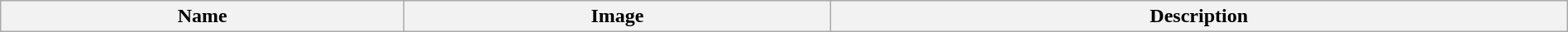<table class="wikitable sortable" style="width:100%;">
<tr>
<th>Name</th>
<th>Image</th>
<th>Description<br>

































</th>
</tr>
</table>
